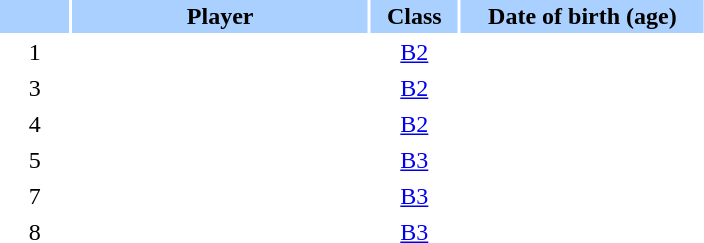<table class="sortable" border="0" cellspacing="2" cellpadding="2">
<tr style="background-color:#AAD0FF">
<th width=8%></th>
<th width=34%>Player</th>
<th width=10%>Class</th>
<th width=28%>Date of birth (age)</th>
</tr>
<tr>
<td style="text-align: center;">1</td>
<td></td>
<td style="text-align: center;"><a href='#'>B2</a></td>
<td style="text-align: center;"></td>
</tr>
<tr>
<td style="text-align: center;">3</td>
<td></td>
<td style="text-align: center;"><a href='#'>B2</a></td>
<td style="text-align: center;"></td>
</tr>
<tr>
<td style="text-align: center;">4</td>
<td></td>
<td style="text-align: center;"><a href='#'>B2</a></td>
<td style="text-align: center;"></td>
</tr>
<tr>
<td style="text-align: center;">5</td>
<td></td>
<td style="text-align: center;"><a href='#'>B3</a></td>
<td style="text-align: center;"></td>
</tr>
<tr>
<td style="text-align: center;">7</td>
<td></td>
<td style="text-align: center;"><a href='#'>B3</a></td>
<td style="text-align: center;"></td>
</tr>
<tr>
<td style="text-align: center;">8</td>
<td></td>
<td style="text-align: center;"><a href='#'>B3</a></td>
<td style="text-align: center;"></td>
</tr>
</table>
